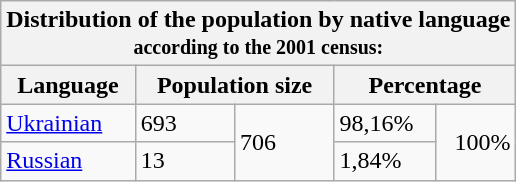<table class="wikitable standard">
<tr>
<th colspan="5">Distribution of the population by native language<br><small>according to the 2001 census:</small> </th>
</tr>
<tr>
<th>Language</th>
<th colspan="2">Population size</th>
<th colspan="2">Percentage</th>
</tr>
<tr>
<td><a href='#'>Ukrainian</a></td>
<td>693</td>
<td rowspan="2">706</td>
<td>98,16%</td>
<td rowspan="2" align="right">100%</td>
</tr>
<tr>
<td><a href='#'>Russian</a></td>
<td>13</td>
<td>1,84%</td>
</tr>
</table>
